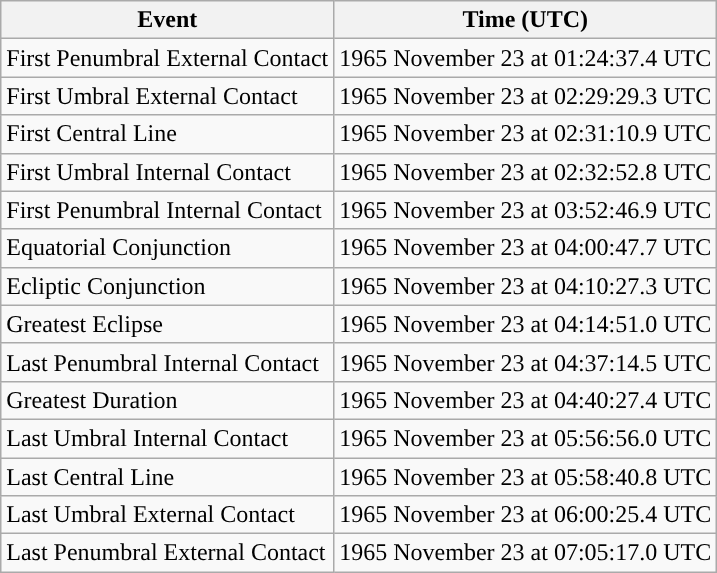<table class="wikitable">
<tr>
<th>Event</th>
<th>Time (UTC)</th>
</tr>
<tr>
<td>First Penumbral External Contact</td>
<td>1965 November 23 at 01:24:37.4 UTC</td>
</tr>
<tr>
<td>First Umbral External Contact</td>
<td>1965 November 23 at 02:29:29.3 UTC</td>
</tr>
<tr>
<td>First Central Line</td>
<td>1965 November 23 at 02:31:10.9 UTC</td>
</tr>
<tr>
<td>First Umbral Internal Contact</td>
<td>1965 November 23 at 02:32:52.8 UTC</td>
</tr>
<tr>
<td>First Penumbral Internal Contact</td>
<td>1965 November 23 at 03:52:46.9 UTC</td>
</tr>
<tr>
<td>Equatorial Conjunction</td>
<td>1965 November 23 at 04:00:47.7 UTC</td>
</tr>
<tr>
<td>Ecliptic Conjunction</td>
<td>1965 November 23 at 04:10:27.3 UTC</td>
</tr>
<tr>
<td>Greatest Eclipse</td>
<td>1965 November 23 at 04:14:51.0 UTC</td>
</tr>
<tr>
<td>Last Penumbral Internal Contact</td>
<td>1965 November 23 at 04:37:14.5 UTC</td>
</tr>
<tr>
<td>Greatest Duration</td>
<td>1965 November 23 at 04:40:27.4 UTC</td>
</tr>
<tr>
<td>Last Umbral Internal Contact</td>
<td>1965 November 23 at 05:56:56.0 UTC</td>
</tr>
<tr>
<td>Last Central Line</td>
<td>1965 November 23 at 05:58:40.8 UTC</td>
</tr>
<tr>
<td>Last Umbral External Contact</td>
<td>1965 November 23 at 06:00:25.4 UTC</td>
</tr>
<tr>
<td>Last Penumbral External Contact</td>
<td>1965 November 23 at 07:05:17.0 UTC</td>
</tr>
</table>
